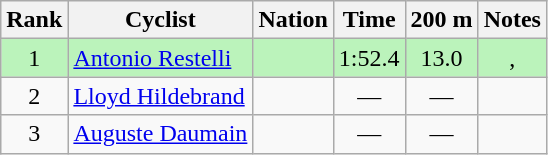<table class="wikitable sortable" style="text-align:center">
<tr>
<th>Rank</th>
<th>Cyclist</th>
<th>Nation</th>
<th>Time</th>
<th>200 m</th>
<th>Notes</th>
</tr>
<tr bgcolor=bbf3bb>
<td>1</td>
<td align=left><a href='#'>Antonio Restelli</a></td>
<td align=left></td>
<td>1:52.4</td>
<td>13.0</td>
<td>, </td>
</tr>
<tr>
<td>2</td>
<td align=left><a href='#'>Lloyd Hildebrand</a></td>
<td align=left></td>
<td data-sort-value="9:99.9">—</td>
<td data-sort-value=99.9>—</td>
<td></td>
</tr>
<tr>
<td>3</td>
<td align=left><a href='#'>Auguste Daumain</a></td>
<td align=left></td>
<td data-sort-value=9:99.9>—</td>
<td data-sort-value=99.9>—</td>
<td></td>
</tr>
</table>
